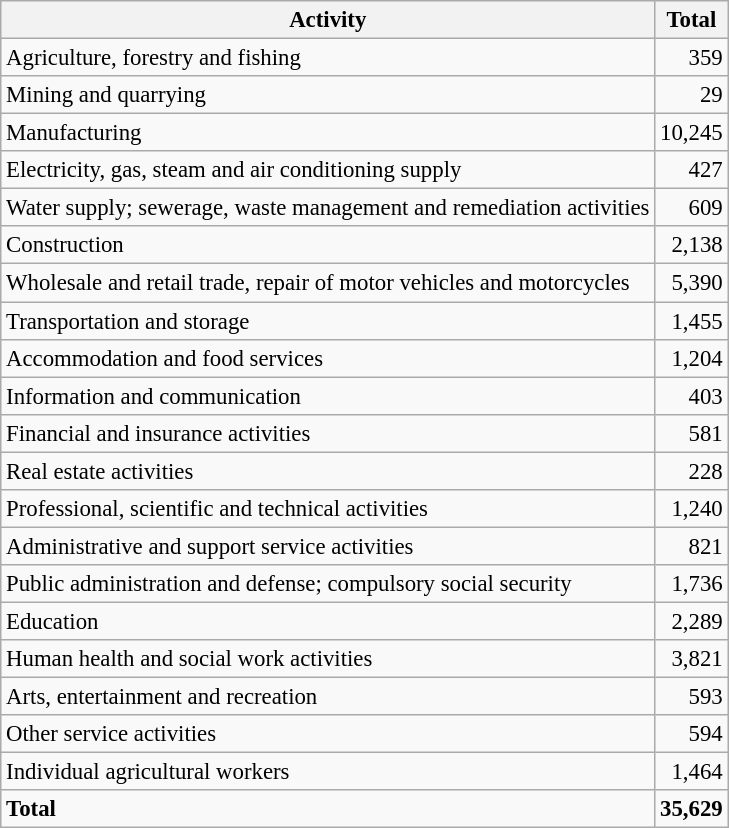<table class="wikitable sortable" style="font-size:95%;">
<tr>
<th>Activity</th>
<th>Total</th>
</tr>
<tr>
<td>Agriculture, forestry and fishing</td>
<td align="right">359</td>
</tr>
<tr>
<td>Mining and quarrying</td>
<td align="right">29</td>
</tr>
<tr>
<td>Manufacturing</td>
<td align="right">10,245</td>
</tr>
<tr>
<td>Electricity, gas, steam and air conditioning supply</td>
<td align="right">427</td>
</tr>
<tr>
<td>Water supply; sewerage, waste management and remediation activities</td>
<td align="right">609</td>
</tr>
<tr>
<td>Construction</td>
<td align="right">2,138</td>
</tr>
<tr>
<td>Wholesale and retail trade, repair of motor vehicles and motorcycles</td>
<td align="right">5,390</td>
</tr>
<tr>
<td>Transportation and storage</td>
<td align="right">1,455</td>
</tr>
<tr>
<td>Accommodation and food services</td>
<td align="right">1,204</td>
</tr>
<tr>
<td>Information and communication</td>
<td align="right">403</td>
</tr>
<tr>
<td>Financial and insurance activities</td>
<td align="right">581</td>
</tr>
<tr>
<td>Real estate activities</td>
<td align="right">228</td>
</tr>
<tr>
<td>Professional, scientific and technical activities</td>
<td align="right">1,240</td>
</tr>
<tr>
<td>Administrative and support service activities</td>
<td align="right">821</td>
</tr>
<tr>
<td>Public administration and defense; compulsory social security</td>
<td align="right">1,736</td>
</tr>
<tr>
<td>Education</td>
<td align="right">2,289</td>
</tr>
<tr>
<td>Human health and social work activities</td>
<td align="right">3,821</td>
</tr>
<tr>
<td>Arts, entertainment and recreation</td>
<td align="right">593</td>
</tr>
<tr>
<td>Other service activities</td>
<td align="right">594</td>
</tr>
<tr>
<td>Individual agricultural workers</td>
<td align="right">1,464</td>
</tr>
<tr class="sortbottom">
<td><strong>Total</strong></td>
<td align="right"><strong>35,629</strong></td>
</tr>
</table>
